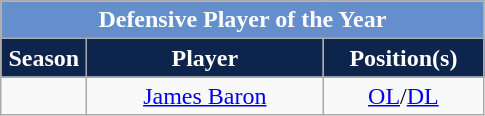<table class="wikitable sortable" style="text-align:center">
<tr>
<td colspan="4" style="background:#648fcc; color:white;"><strong>Defensive Player of the Year</strong></td>
</tr>
<tr>
<th style="width:50px; background:#0d254c; color:white;">Season</th>
<th style="width:150px; background:#0d254c; color:white;">Player</th>
<th style="width:100px; background:#0d254c; color:white;">Position(s)</th>
</tr>
<tr>
<td></td>
<td><a href='#'>James Baron</a></td>
<td><a href='#'>OL</a>/<a href='#'>DL</a></td>
</tr>
</table>
